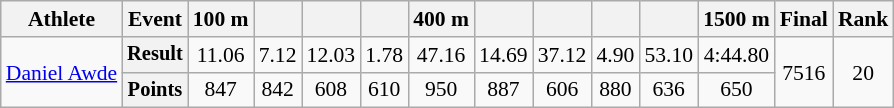<table class="wikitable" style="font-size:90%">
<tr>
<th>Athlete</th>
<th>Event</th>
<th>100 m</th>
<th></th>
<th></th>
<th></th>
<th>400 m</th>
<th></th>
<th></th>
<th></th>
<th></th>
<th>1500 m</th>
<th>Final</th>
<th>Rank</th>
</tr>
<tr align=center>
<td rowspan="2" align=left><a href='#'>Daniel Awde</a></td>
<th style="font-size:95%">Result</th>
<td>11.06</td>
<td>7.12</td>
<td>12.03</td>
<td>1.78</td>
<td>47.16</td>
<td>14.69</td>
<td>37.12</td>
<td>4.90</td>
<td>53.10</td>
<td>4:44.80</td>
<td rowspan=2>7516</td>
<td rowspan=2>20</td>
</tr>
<tr align=center>
<th style="font-size:95%">Points</th>
<td>847</td>
<td>842</td>
<td>608</td>
<td>610</td>
<td>950</td>
<td>887</td>
<td>606</td>
<td>880</td>
<td>636</td>
<td>650</td>
</tr>
</table>
